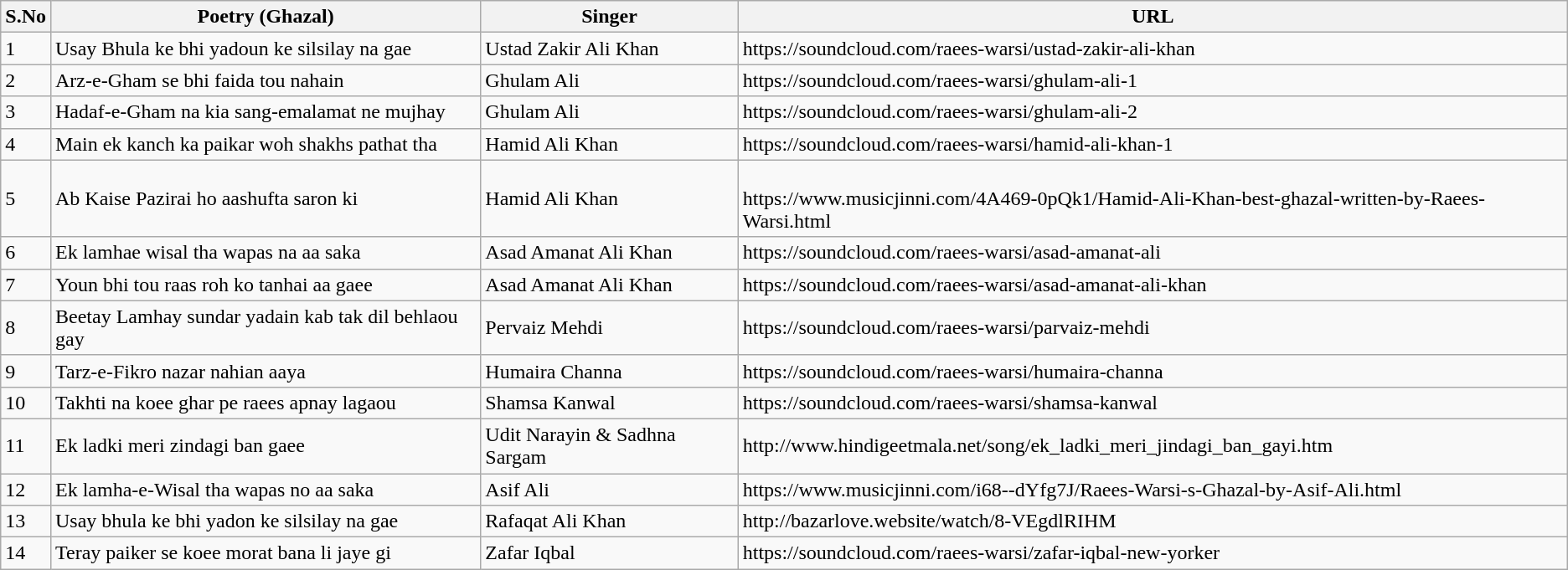<table class="wikitable">
<tr>
<th style=”background:#d0e5f5">S.No</th>
<th style=”background:#d0e5f5">Poetry (Ghazal)</th>
<th style=”background:#d0e5f5">Singer</th>
<th style=”background:#d0e5f5">URL</th>
</tr>
<tr>
<td>1</td>
<td>Usay Bhula ke bhi yadoun ke silsilay na gae <br></td>
<td>Ustad Zakir Ali Khan</td>
<td>https://soundcloud.com/raees-warsi/ustad-zakir-ali-khan</td>
</tr>
<tr>
<td>2</td>
<td>Arz-e-Gham se bhi faida tou nahain <br></td>
<td>Ghulam Ali</td>
<td>https://soundcloud.com/raees-warsi/ghulam-ali-1</td>
</tr>
<tr>
<td>3</td>
<td>Hadaf-e-Gham na kia sang-emalamat ne mujhay <br></td>
<td>Ghulam Ali</td>
<td>https://soundcloud.com/raees-warsi/ghulam-ali-2</td>
</tr>
<tr>
<td>4</td>
<td>Main ek kanch ka paikar woh shakhs pathat tha <br></td>
<td>Hamid Ali Khan</td>
<td>https://soundcloud.com/raees-warsi/hamid-ali-khan-1</td>
</tr>
<tr>
<td>5</td>
<td>Ab Kaise Pazirai ho aashufta saron ki <br></td>
<td>Hamid Ali Khan</td>
<td><br>https://www.musicjinni.com/4A469-0pQk1/Hamid-Ali-Khan-best-ghazal-written-by-Raees-Warsi.html</td>
</tr>
<tr>
<td>6</td>
<td>Ek lamhae wisal tha wapas na aa saka</td>
<td>Asad Amanat Ali Khan</td>
<td>https://soundcloud.com/raees-warsi/asad-amanat-ali</td>
</tr>
<tr>
<td>7</td>
<td>Youn bhi tou raas roh ko tanhai aa gaee</td>
<td>Asad Amanat Ali Khan</td>
<td>https://soundcloud.com/raees-warsi/asad-amanat-ali-khan</td>
</tr>
<tr>
<td>8</td>
<td>Beetay Lamhay sundar yadain kab tak dil behlaou gay</td>
<td>Pervaiz Mehdi</td>
<td>https://soundcloud.com/raees-warsi/parvaiz-mehdi</td>
</tr>
<tr>
<td>9</td>
<td>Tarz-e-Fikro nazar nahian aaya</td>
<td>Humaira Channa</td>
<td>https://soundcloud.com/raees-warsi/humaira-channa</td>
</tr>
<tr>
<td>10</td>
<td>Takhti na koee ghar pe raees apnay lagaou</td>
<td>Shamsa Kanwal</td>
<td>https://soundcloud.com/raees-warsi/shamsa-kanwal</td>
</tr>
<tr>
<td>11</td>
<td>Ek ladki meri zindagi ban gaee</td>
<td>Udit Narayin & Sadhna Sargam</td>
<td>http://www.hindigeetmala.net/song/ek_ladki_meri_jindagi_ban_gayi.htm</td>
</tr>
<tr>
<td>12</td>
<td>Ek lamha-e-Wisal tha wapas no aa saka</td>
<td>Asif Ali</td>
<td>https://www.musicjinni.com/i68--dYfg7J/Raees-Warsi-s-Ghazal-by-Asif-Ali.html</td>
</tr>
<tr>
<td>13</td>
<td>Usay bhula ke bhi yadon ke silsilay na gae</td>
<td>Rafaqat Ali Khan</td>
<td>http://bazarlove.website/watch/8-VEgdlRIHM</td>
</tr>
<tr>
<td>14</td>
<td>Teray paiker se koee morat bana li jaye gi</td>
<td>Zafar Iqbal</td>
<td>https://soundcloud.com/raees-warsi/zafar-iqbal-new-yorker</td>
</tr>
</table>
